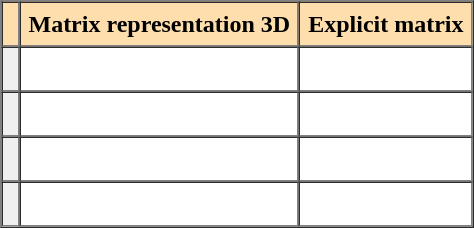<table border="1" cellpadding="5" cellspacing="0" align="center">
<tr>
<th style="background:#ffdead;"></th>
<th style="background:#ffdead;">Matrix representation 3D</th>
<th style="background:#ffdead;">Explicit matrix</th>
</tr>
<tr>
<th style="background:#efefef;"></th>
<th></th>
<th><br></th>
</tr>
<tr>
<th style="background:#efefef;"></th>
<th></th>
<th><br></th>
</tr>
<tr>
<th style="background:#efefef;"></th>
<th></th>
<th><br></th>
</tr>
<tr>
<th style="background:#efefef;"></th>
<th></th>
<th><br></th>
</tr>
</table>
